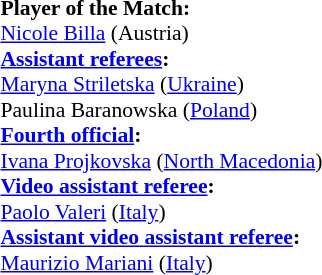<table style="width:100%; font-size:90%;">
<tr>
<td><br><strong>Player of the Match:</strong>
<br><a href='#'>Nicole Billa</a> (Austria)<br><strong><a href='#'>Assistant referees</a>:</strong>
<br><a href='#'>Maryna Striletska</a> (<a href='#'>Ukraine</a>)
<br>Paulina Baranowska (<a href='#'>Poland</a>)
<br><strong><a href='#'>Fourth official</a>:</strong>
<br><a href='#'>Ivana Projkovska</a> (<a href='#'>North Macedonia</a>)
<br><strong><a href='#'>Video assistant referee</a>:</strong>
<br><a href='#'>Paolo Valeri</a> (<a href='#'>Italy</a>)
<br><strong><a href='#'>Assistant video assistant referee</a>:</strong>
<br><a href='#'>Maurizio Mariani</a> (<a href='#'>Italy</a>)</td>
</tr>
</table>
